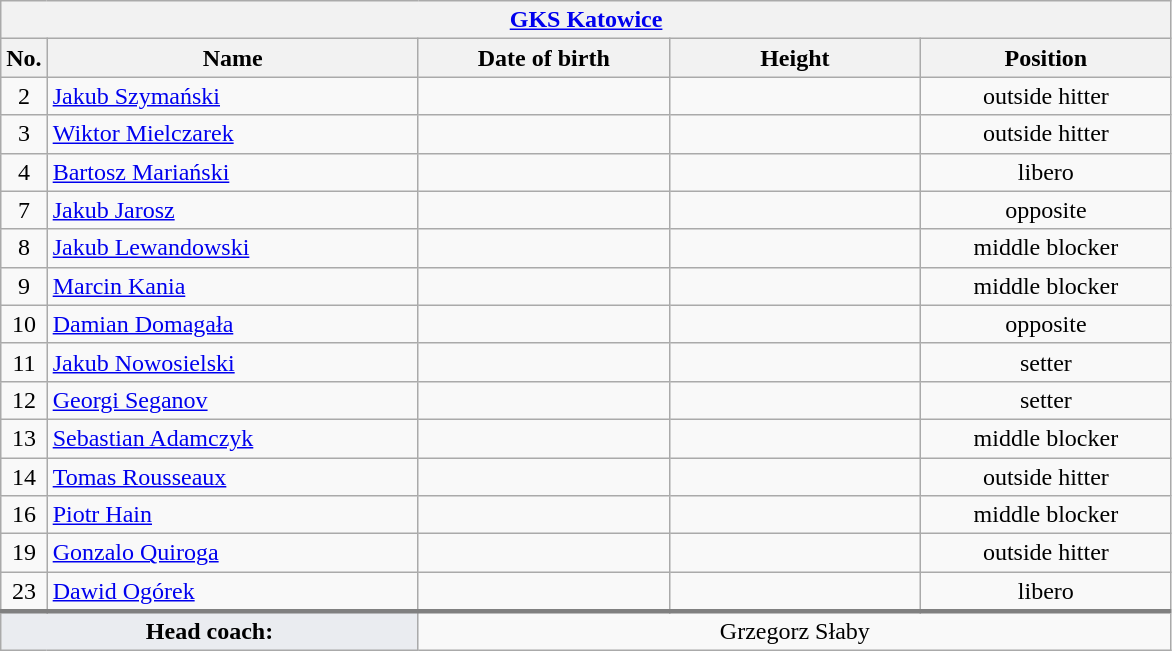<table class="wikitable collapsible collapsed" style="font-size:100%; text-align:center">
<tr>
<th colspan=5 style="width:30em"><a href='#'>GKS Katowice</a></th>
</tr>
<tr>
<th>No.</th>
<th style="width:15em">Name</th>
<th style="width:10em">Date of birth</th>
<th style="width:10em">Height</th>
<th style="width:10em">Position</th>
</tr>
<tr>
<td>2</td>
<td align=left> <a href='#'>Jakub Szymański</a></td>
<td align=right></td>
<td></td>
<td>outside hitter</td>
</tr>
<tr>
<td>3</td>
<td align=left> <a href='#'>Wiktor Mielczarek</a></td>
<td align=right></td>
<td></td>
<td>outside hitter</td>
</tr>
<tr>
<td>4</td>
<td align=left> <a href='#'>Bartosz Mariański</a></td>
<td align=right></td>
<td></td>
<td>libero</td>
</tr>
<tr>
<td>7</td>
<td align=left> <a href='#'>Jakub Jarosz</a></td>
<td align=right></td>
<td></td>
<td>opposite</td>
</tr>
<tr>
<td>8</td>
<td align=left> <a href='#'>Jakub Lewandowski</a></td>
<td align=right></td>
<td></td>
<td>middle blocker</td>
</tr>
<tr>
<td>9</td>
<td align=left> <a href='#'>Marcin Kania</a></td>
<td align=right></td>
<td></td>
<td>middle blocker</td>
</tr>
<tr>
<td>10</td>
<td align=left> <a href='#'>Damian Domagała</a></td>
<td align=right></td>
<td></td>
<td>opposite</td>
</tr>
<tr>
<td>11</td>
<td align=left> <a href='#'>Jakub Nowosielski</a></td>
<td align=right></td>
<td></td>
<td>setter</td>
</tr>
<tr>
<td>12</td>
<td align=left> <a href='#'>Georgi Seganov</a></td>
<td align=right></td>
<td></td>
<td>setter</td>
</tr>
<tr>
<td>13</td>
<td align=left> <a href='#'>Sebastian Adamczyk</a></td>
<td align=right></td>
<td></td>
<td>middle blocker</td>
</tr>
<tr>
<td>14</td>
<td align=left> <a href='#'>Tomas Rousseaux</a></td>
<td align=right></td>
<td></td>
<td>outside hitter</td>
</tr>
<tr>
<td>16</td>
<td align=left> <a href='#'>Piotr Hain</a></td>
<td align=right></td>
<td></td>
<td>middle blocker</td>
</tr>
<tr>
<td>19</td>
<td align=left> <a href='#'>Gonzalo Quiroga</a></td>
<td align=right></td>
<td></td>
<td>outside hitter</td>
</tr>
<tr>
<td>23</td>
<td align=left> <a href='#'>Dawid Ogórek</a></td>
<td align=right></td>
<td></td>
<td>libero</td>
</tr>
<tr style="border-top: 3px solid grey">
<td colspan=2 style="background:#EAECF0"><strong>Head coach:</strong></td>
<td colspan=3> Grzegorz Słaby</td>
</tr>
</table>
